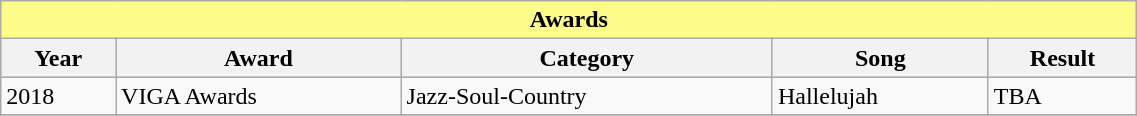<table class="wikitable" width="60%">
<tr>
<th colspan="5" style="background: #FBFC8A;">Awards</th>
</tr>
<tr style="background:#ccc; text-align:center;">
<th>Year</th>
<th>Award</th>
<th>Category</th>
<th>Song</th>
<th>Result</th>
</tr>
<tr>
<td>2018</td>
<td>VIGA Awards</td>
<td>Jazz-Soul-Country</td>
<td>Hallelujah</td>
<td>TBA</td>
</tr>
<tr>
</tr>
</table>
